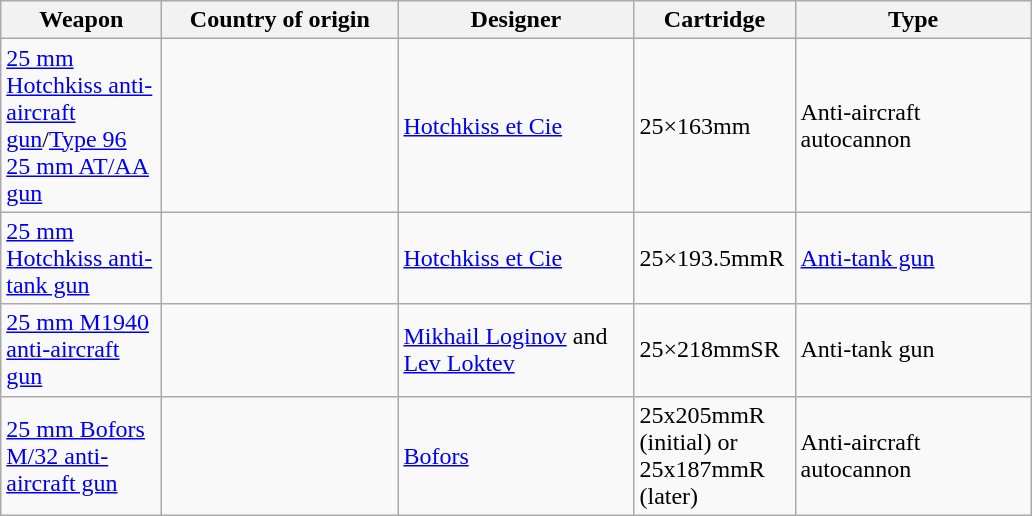<table class="wikitable">
<tr>
<th style="width: 100px;">Weapon</th>
<th style="width: 150px;">Country of origin</th>
<th style="width: 150px;">Designer</th>
<th style="width: 100px;">Cartridge</th>
<th style="width: 150px;">Type</th>
</tr>
<tr>
<td><a href='#'>25 mm Hotchkiss anti-aircraft gun</a>/<a href='#'>Type 96 25 mm AT/AA gun</a></td>
<td></td>
<td><a href='#'>Hotchkiss et Cie</a></td>
<td>25×163mm</td>
<td>Anti-aircraft autocannon</td>
</tr>
<tr>
<td><a href='#'>25 mm Hotchkiss anti-tank gun</a></td>
<td></td>
<td><a href='#'>Hotchkiss et Cie</a></td>
<td>25×193.5mmR</td>
<td><a href='#'>Anti-tank gun</a></td>
</tr>
<tr>
<td><a href='#'>25 mm M1940 anti-aircraft gun</a></td>
<td></td>
<td><a href='#'>Mikhail Loginov</a> and <a href='#'>Lev Loktev</a></td>
<td>25×218mmSR</td>
<td>Anti-tank gun</td>
</tr>
<tr>
<td><a href='#'>25 mm Bofors M/32 anti-aircraft gun</a></td>
<td></td>
<td><a href='#'>Bofors</a></td>
<td>25x205mmR (initial) or 25x187mmR (later)</td>
<td>Anti-aircraft autocannon</td>
</tr>
</table>
